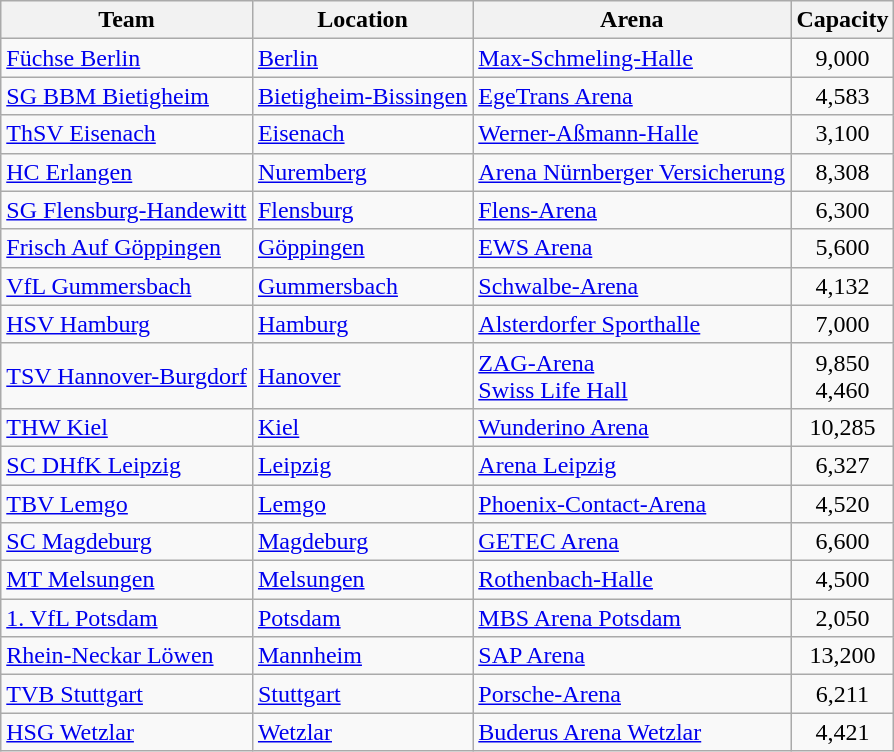<table class="wikitable sortable" style="text-align: left;">
<tr>
<th>Team</th>
<th>Location</th>
<th>Arena</th>
<th>Capacity</th>
</tr>
<tr>
<td><a href='#'>Füchse Berlin</a></td>
<td><a href='#'>Berlin</a></td>
<td><a href='#'>Max-Schmeling-Halle</a></td>
<td align="center">9,000</td>
</tr>
<tr>
<td><a href='#'>SG BBM Bietigheim</a></td>
<td><a href='#'>Bietigheim-Bissingen</a></td>
<td><a href='#'>EgeTrans Arena</a></td>
<td align="center">4,583</td>
</tr>
<tr>
<td><a href='#'>ThSV Eisenach</a></td>
<td><a href='#'>Eisenach</a></td>
<td><a href='#'>Werner-Aßmann-Halle</a></td>
<td align="center">3,100</td>
</tr>
<tr>
<td><a href='#'>HC Erlangen</a></td>
<td><a href='#'>Nuremberg</a></td>
<td><a href='#'>Arena Nürnberger Versicherung</a></td>
<td align="center">8,308</td>
</tr>
<tr>
<td><a href='#'>SG Flensburg-Handewitt</a></td>
<td><a href='#'>Flensburg</a></td>
<td><a href='#'>Flens-Arena</a></td>
<td align="center">6,300</td>
</tr>
<tr>
<td><a href='#'>Frisch Auf Göppingen</a></td>
<td><a href='#'>Göppingen</a></td>
<td><a href='#'>EWS Arena</a></td>
<td align="center">5,600</td>
</tr>
<tr>
<td><a href='#'>VfL Gummersbach</a></td>
<td><a href='#'>Gummersbach</a></td>
<td><a href='#'>Schwalbe-Arena</a></td>
<td align="center">4,132</td>
</tr>
<tr>
<td><a href='#'>HSV Hamburg</a></td>
<td><a href='#'>Hamburg</a></td>
<td><a href='#'>Alsterdorfer Sporthalle</a></td>
<td align="center">7,000</td>
</tr>
<tr>
<td><a href='#'>TSV Hannover-Burgdorf</a></td>
<td><a href='#'>Hanover</a></td>
<td><a href='#'>ZAG-Arena</a><br><a href='#'>Swiss Life Hall</a></td>
<td align="center">9,850<br>4,460</td>
</tr>
<tr>
<td><a href='#'>THW Kiel</a></td>
<td><a href='#'>Kiel</a></td>
<td><a href='#'>Wunderino Arena</a></td>
<td align="center">10,285</td>
</tr>
<tr>
<td><a href='#'>SC DHfK Leipzig</a></td>
<td><a href='#'>Leipzig</a></td>
<td><a href='#'>Arena Leipzig</a></td>
<td align="center">6,327</td>
</tr>
<tr>
<td><a href='#'>TBV Lemgo</a></td>
<td><a href='#'>Lemgo</a></td>
<td><a href='#'>Phoenix-Contact-Arena</a></td>
<td align="center">4,520</td>
</tr>
<tr>
<td><a href='#'>SC Magdeburg</a></td>
<td><a href='#'>Magdeburg</a></td>
<td><a href='#'>GETEC Arena</a></td>
<td align="center">6,600</td>
</tr>
<tr>
<td><a href='#'>MT Melsungen</a></td>
<td><a href='#'>Melsungen</a></td>
<td><a href='#'>Rothenbach-Halle</a></td>
<td align="center">4,500</td>
</tr>
<tr>
<td><a href='#'>1. VfL Potsdam</a></td>
<td><a href='#'>Potsdam</a></td>
<td><a href='#'>MBS Arena Potsdam</a></td>
<td align="center">2,050</td>
</tr>
<tr>
<td><a href='#'>Rhein-Neckar Löwen</a></td>
<td><a href='#'>Mannheim</a></td>
<td><a href='#'>SAP Arena</a></td>
<td align="center">13,200</td>
</tr>
<tr>
<td><a href='#'>TVB Stuttgart</a></td>
<td><a href='#'>Stuttgart</a></td>
<td><a href='#'>Porsche-Arena</a></td>
<td align="center">6,211</td>
</tr>
<tr>
<td><a href='#'>HSG Wetzlar</a></td>
<td><a href='#'>Wetzlar</a></td>
<td><a href='#'>Buderus Arena Wetzlar</a></td>
<td align="center">4,421</td>
</tr>
</table>
